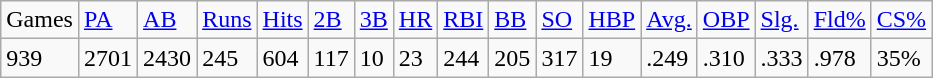<table class="wikitable">
<tr>
<td>Games</td>
<td><a href='#'>PA</a></td>
<td><a href='#'>AB</a></td>
<td><a href='#'>Runs</a></td>
<td><a href='#'>Hits</a></td>
<td><a href='#'>2B</a></td>
<td><a href='#'>3B</a></td>
<td><a href='#'>HR</a></td>
<td><a href='#'>RBI</a></td>
<td><a href='#'>BB</a></td>
<td><a href='#'>SO</a></td>
<td><a href='#'>HBP</a></td>
<td><a href='#'>Avg.</a></td>
<td><a href='#'>OBP</a></td>
<td><a href='#'>Slg.</a></td>
<td><a href='#'>Fld%</a></td>
<td><a href='#'>CS%</a></td>
</tr>
<tr>
<td>939</td>
<td>2701</td>
<td>2430</td>
<td>245</td>
<td>604</td>
<td>117</td>
<td>10</td>
<td>23</td>
<td>244</td>
<td>205</td>
<td>317</td>
<td>19</td>
<td>.249</td>
<td>.310</td>
<td>.333</td>
<td>.978</td>
<td>35%</td>
</tr>
</table>
